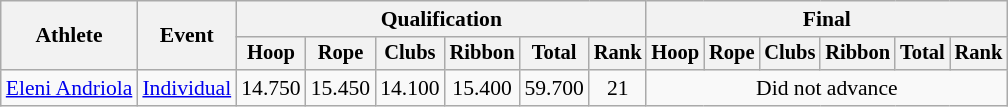<table class="wikitable" style="font-size:90%">
<tr>
<th rowspan="2">Athlete</th>
<th rowspan="2">Event</th>
<th colspan="6">Qualification</th>
<th colspan="6">Final</th>
</tr>
<tr style="font-size:95%">
<th>Hoop</th>
<th>Rope</th>
<th>Clubs</th>
<th>Ribbon</th>
<th>Total</th>
<th>Rank</th>
<th>Hoop</th>
<th>Rope</th>
<th>Clubs</th>
<th>Ribbon</th>
<th>Total</th>
<th>Rank</th>
</tr>
<tr align=center>
<td align=left><a href='#'>Eleni Andriola</a></td>
<td align=left><a href='#'>Individual</a></td>
<td>14.750</td>
<td>15.450</td>
<td>14.100</td>
<td>15.400</td>
<td>59.700</td>
<td>21</td>
<td colspan=6>Did not advance</td>
</tr>
</table>
